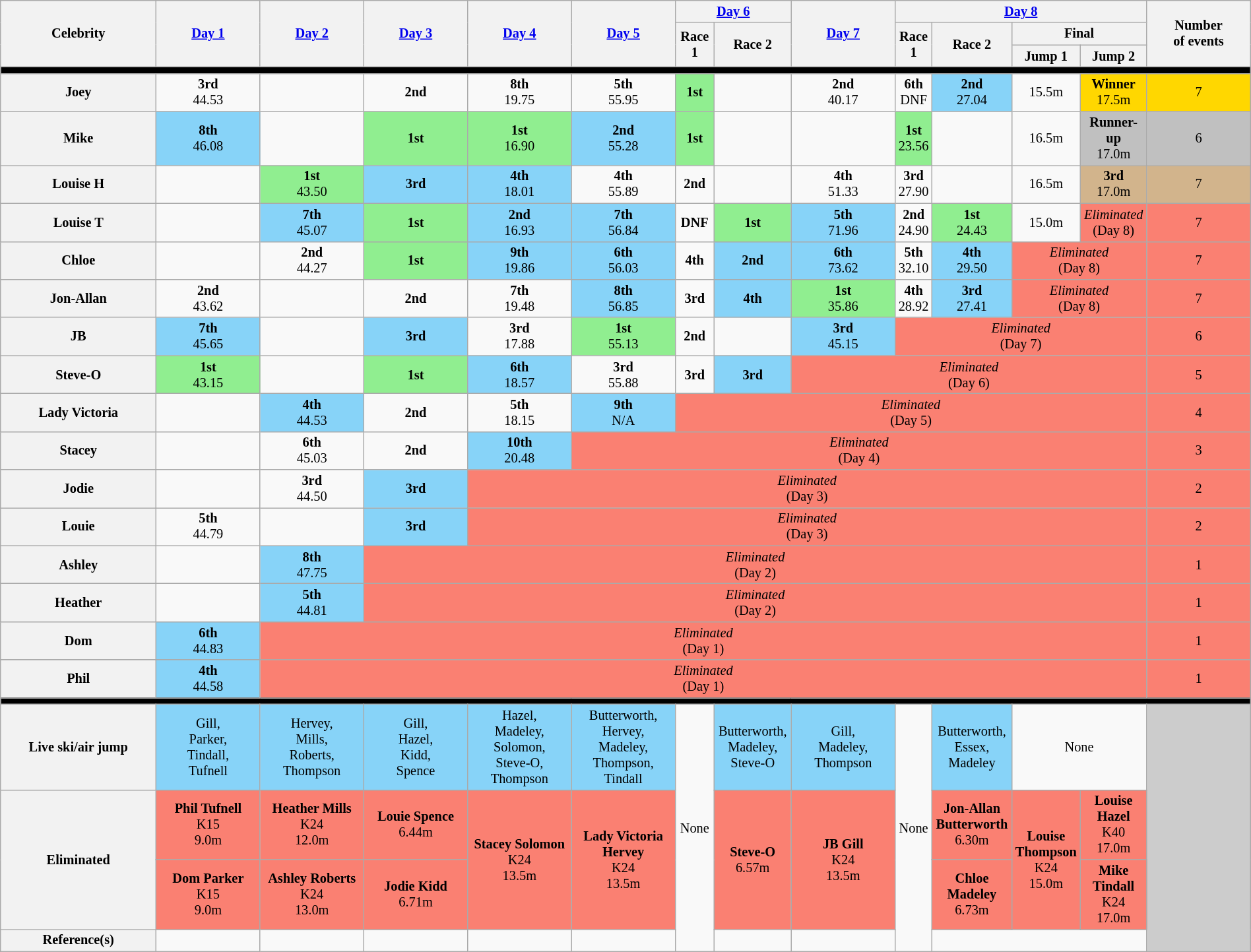<table class="wikitable plainrowheaders" style="text-align:center; font-size:85%; width:100%">
<tr>
<th scope="col" style="width:12%" rowspan=3>Celebrity</th>
<th style="width:8%" scope="col" rowspan=3><a href='#'>Day 1</a></th>
<th style="width:8%" scope="col" rowspan=3><a href='#'>Day 2</a></th>
<th style="width:8%" scope="col" rowspan=3><a href='#'>Day 3</a></th>
<th style="width:8%" scope="col" rowspan=3><a href='#'>Day 4</a></th>
<th style="width:8%" scope="col" rowspan=3><a href='#'>Day 5</a></th>
<th style="width:8%" scope="col" colspan=2><a href='#'>Day 6</a></th>
<th style="width:8%" scope="col" rowspan=3><a href='#'>Day 7</a></th>
<th style="width:8%" scope="col" colspan=4><a href='#'>Day 8</a></th>
<th style="width:8%" scope="col" rowspan=3>Number<br>of events</th>
</tr>
<tr>
<th rowspan=2>Race 1</th>
<th rowspan=2>Race 2</th>
<th rowspan=2>Race 1</th>
<th rowspan=2>Race 2</th>
<th colspan=2>Final</th>
</tr>
<tr>
<th>Jump 1</th>
<th>Jump 2</th>
</tr>
<tr>
<th scope="col" style="background:#000;" colspan="14"></th>
</tr>
<tr>
<th>Joey</th>
<td><strong>3rd</strong><br>44.53</td>
<td></td>
<td><strong>2nd</strong></td>
<td><strong>8th</strong><br>19.75</td>
<td><strong>5th</strong><br>55.95</td>
<td bgcolor=lightgreen><strong>1st</strong></td>
<td></td>
<td><strong>2nd</strong><br>40.17</td>
<td><strong>6th</strong><br>DNF</td>
<td style="background:#87D3F8"><strong>2nd</strong><br>27.04</td>
<td>15.5m</td>
<td bgcolor=gold><strong>Winner</strong><br>17.5m</td>
<td bgcolor=gold>7</td>
</tr>
<tr>
<th>Mike</th>
<td style="background:#87D3F8"><strong>8th</strong><br>46.08</td>
<td></td>
<td bgcolor=lightgreen><strong>1st</strong></td>
<td bgcolor=lightgreen><strong>1st</strong><br>16.90</td>
<td style="background:#87D3F8"><strong>2nd</strong><br>55.28</td>
<td bgcolor=lightgreen><strong>1st</strong></td>
<td></td>
<td></td>
<td bgcolor=lightgreen><strong>1st</strong><br>23.56</td>
<td></td>
<td>16.5m</td>
<td bgcolor=silver><strong>Runner-up</strong><br>17.0m</td>
<td bgcolor=silver>6</td>
</tr>
<tr>
<th>Louise H</th>
<td></td>
<td bgcolor=lightgreen><strong>1st</strong><br>43.50</td>
<td style="background:#87D3F8"><strong>3rd</strong></td>
<td style="background:#87D3F8"><strong>4th</strong><br>18.01</td>
<td><strong>4th</strong><br>55.89</td>
<td><strong>2nd</strong></td>
<td></td>
<td><strong>4th</strong><br>51.33</td>
<td><strong>3rd</strong><br>27.90</td>
<td></td>
<td>16.5m</td>
<td bgcolor=tan><strong>3rd</strong><br>17.0m</td>
<td bgcolor=tan>7</td>
</tr>
<tr>
<th>Louise T</th>
<td></td>
<td style="background:#87D3F8"><strong>7th</strong><br>45.07</td>
<td bgcolor=lightgreen><strong>1st</strong></td>
<td style="background:#87D3F8"><strong>2nd</strong><br>16.93</td>
<td style="background:#87D3F8"><strong>7th</strong><br>56.84</td>
<td><strong>DNF</strong></td>
<td bgcolor=lightgreen><strong>1st</strong></td>
<td style="background:#87D3F8"><strong>5th</strong><br>71.96</td>
<td><strong>2nd</strong><br>24.90</td>
<td bgcolor=lightgreen><strong>1st</strong><br>24.43</td>
<td>15.0m</td>
<td bgcolor=salmon><em>Eliminated</em><br>(Day 8)</td>
<td bgcolor=salmon>7</td>
</tr>
<tr>
<th>Chloe</th>
<td></td>
<td><strong>2nd</strong><br>44.27</td>
<td bgcolor=lightgreen><strong>1st</strong></td>
<td style="background:#87D3F8"><strong>9th</strong><br>19.86</td>
<td style="background:#87D3F8"><strong>6th</strong><br>56.03</td>
<td><strong>4th</strong></td>
<td style="background:#87D3F8"><strong>2nd</strong></td>
<td style="background:#87D3F8"><strong>6th</strong><br>73.62</td>
<td><strong>5th</strong><br>32.10</td>
<td style="background:#87D3F8"><strong>4th</strong><br>29.50</td>
<td bgcolor=salmon colspan=2><em>Eliminated</em><br>(Day 8)</td>
<td bgcolor=salmon>7</td>
</tr>
<tr>
<th>Jon-Allan</th>
<td><strong>2nd</strong><br>43.62</td>
<td></td>
<td><strong>2nd</strong></td>
<td><strong>7th</strong><br>19.48</td>
<td style="background:#87D3F8"><strong>8th</strong><br>56.85</td>
<td><strong>3rd</strong></td>
<td style="background:#87D3F8"><strong>4th</strong></td>
<td bgcolor=lightgreen><strong>1st</strong><br>35.86</td>
<td><strong>4th</strong><br>28.92</td>
<td style="background:#87D3F8"><strong>3rd</strong><br>27.41</td>
<td bgcolor=salmon colspan=2><em>Eliminated</em><br>(Day 8)</td>
<td bgcolor=salmon>7</td>
</tr>
<tr>
<th>JB</th>
<td style="background:#87D3F8"><strong>7th</strong><br>45.65</td>
<td></td>
<td style="background:#87D3F8"><strong>3rd</strong></td>
<td><strong>3rd</strong><br>17.88</td>
<td bgcolor=lightgreen><strong>1st</strong><br>55.13</td>
<td><strong>2nd</strong></td>
<td></td>
<td style="background:#87D3F8"><strong>3rd</strong><br>45.15</td>
<td bgcolor=salmon colspan=4><em>Eliminated</em><br>(Day 7)</td>
<td bgcolor=salmon>6</td>
</tr>
<tr>
<th>Steve-O</th>
<td bgcolor=lightgreen><strong>1st</strong><br>43.15</td>
<td></td>
<td bgcolor=lightgreen><strong>1st</strong></td>
<td style="background:#87D3F8"><strong>6th</strong><br>18.57</td>
<td><strong>3rd</strong><br>55.88</td>
<td><strong>3rd</strong></td>
<td style="background:#87D3F8"><strong>3rd</strong></td>
<td bgcolor=salmon colspan=5><em>Eliminated</em><br>(Day 6)</td>
<td bgcolor=salmon>5</td>
</tr>
<tr>
<th>Lady Victoria</th>
<td></td>
<td style="background:#87D3F8"><strong>4th</strong><br>44.53</td>
<td><strong>2nd</strong></td>
<td><strong>5th</strong><br>18.15</td>
<td style="background:#87D3F8"><strong>9th</strong><br>N/A</td>
<td bgcolor=salmon colspan=7><em>Eliminated</em><br>(Day 5)</td>
<td bgcolor=salmon>4</td>
</tr>
<tr>
<th>Stacey</th>
<td></td>
<td><strong>6th</strong><br>45.03</td>
<td><strong>2nd</strong></td>
<td style="background:#87D3F8"><strong>10th</strong><br>20.48</td>
<td bgcolor=salmon colspan=8><em>Eliminated</em><br>(Day 4)</td>
<td bgcolor=salmon>3</td>
</tr>
<tr>
<th>Jodie</th>
<td></td>
<td><strong>3rd</strong><br>44.50</td>
<td style="background:#87D3F8"><strong>3rd</strong></td>
<td style="background:salmon;" colspan=9><em>Eliminated</em><br>(Day 3)</td>
<td bgcolor=salmon>2</td>
</tr>
<tr>
<th>Louie</th>
<td><strong>5th</strong><br>44.79</td>
<td></td>
<td style="background:#87D3F8"><strong>3rd</strong></td>
<td style="background:salmon;" colspan=9><em>Eliminated</em><br>(Day 3)</td>
<td bgcolor=salmon>2</td>
</tr>
<tr>
<th>Ashley</th>
<td></td>
<td style="background:#87D3F8"><strong>8th</strong><br>47.75</td>
<td style="background:salmon;" colspan=10><em>Eliminated</em><br>(Day 2)</td>
<td bgcolor=salmon>1</td>
</tr>
<tr>
<th>Heather</th>
<td></td>
<td style="background:#87D3F8"><strong>5th</strong><br>44.81</td>
<td style="background:salmon;" colspan=10><em>Eliminated</em><br>(Day 2)</td>
<td bgcolor=salmon>1</td>
</tr>
<tr>
<th>Dom</th>
<td style="background:#87D3F8"><strong>6th</strong><br>44.83</td>
<td style="background:salmon;" colspan=11><em>Eliminated</em><br>(Day 1)</td>
<td bgcolor=salmon>1</td>
</tr>
<tr>
</tr>
<tr>
<th>Phil</th>
<td style="background:#87D3F8"><strong>4th</strong><br>44.58</td>
<td style="background:salmon;" colspan=11><em>Eliminated</em><br>(Day 1)</td>
<td bgcolor=salmon>1</td>
</tr>
<tr>
<td colspan="14" style="background:#000;"></td>
</tr>
<tr>
<th>Live ski/air jump</th>
<td style="background:#87d3f8;">Gill,<br>Parker,<br>Tindall,<br>Tufnell</td>
<td style="background:#87d3f8;">Hervey,<br>Mills,<br>Roberts,<br>Thompson</td>
<td style="background:#87d3f8;">Gill,<br>Hazel,<br>Kidd,<br>Spence</td>
<td style="background:#87d3f8;">Hazel,<br>Madeley,<br>Solomon,<br>Steve-O,<br>Thompson</td>
<td style="background:#87d3f8;">Butterworth,<br>Hervey,<br>Madeley,<br>Thompson,<br>Tindall</td>
<td rowspan=4>None</td>
<td style="background:#87d3f8;">Butterworth,<br>Madeley,<br>Steve-O</td>
<td style="background:#87d3f8;">Gill,<br>Madeley,<br>Thompson</td>
<td rowspan=4>None</td>
<td style="background:#87d3f8;">Butterworth,<br>Essex,<br>Madeley</td>
<td colspan=2>None</td>
<td rowspan="4" style="background:#ccc;"></td>
</tr>
<tr>
<th rowspan=2>Eliminated</th>
<td style="background:salmon;"><strong>Phil Tufnell</strong><br>K15<br>9.0m</td>
<td style="background:salmon;"><strong>Heather Mills</strong><br>K24<br>12.0m</td>
<td style="background:salmon;"><strong>Louie Spence</strong><br>6.44m</td>
<td rowspan="2" style="background:salmon;"><strong>Stacey Solomon</strong><br>K24<br>13.5m</td>
<td rowspan="2" style="background:salmon;"><strong>Lady Victoria Hervey</strong><br>K24<br>13.5m</td>
<td rowspan="2" style="background:salmon;"><strong>Steve-O</strong><br>6.57m</td>
<td rowspan="2" style="background:salmon;"><strong>JB Gill</strong><br>K24<br>13.5m</td>
<td style="background:salmon;"><strong>Jon-Allan Butterworth</strong><br>6.30m</td>
<td rowspan="2" style="background:salmon;"><strong>Louise Thompson</strong><br>K24<br>15.0m</td>
<td style="background:salmon;"><strong>Louise Hazel</strong><br>K40<br>17.0m</td>
</tr>
<tr style="background:salmon;">
<td style="background:salmon;"><strong>Dom Parker</strong><br>K15<br>9.0m</td>
<td style="background:salmon;"><strong>Ashley Roberts</strong><br>K24<br>13.0m</td>
<td style="background:salmon;"><strong>Jodie Kidd</strong><br>6.71m</td>
<td style="background:salmon;"><strong>Chloe Madeley</strong><br>6.73m</td>
<td style="background:salmon;"><strong>Mike Tindall</strong><br>K24<br>17.0m</td>
</tr>
<tr>
<th scope="row">Reference(s)</th>
<td></td>
<td></td>
<td></td>
<td></td>
<td></td>
<td></td>
<td></td>
<td colspan="4"></td>
</tr>
</table>
